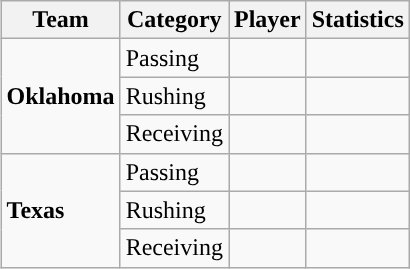<table class="wikitable" style="float: right;">
<tr>
<th>Team</th>
<th>Category</th>
<th>Player</th>
<th>Statistics</th>
</tr>
<tr>
<td rowspan=3><strong>Oklahoma</strong></td>
<td>Passing</td>
<td></td>
<td></td>
</tr>
<tr>
<td>Rushing</td>
<td></td>
<td></td>
</tr>
<tr>
<td>Receiving</td>
<td></td>
<td></td>
</tr>
<tr>
<td rowspan=3><strong>Texas</strong></td>
<td>Passing</td>
<td></td>
<td></td>
</tr>
<tr>
<td>Rushing</td>
<td></td>
<td></td>
</tr>
<tr>
<td>Receiving</td>
<td></td>
<td></td>
</tr>
</table>
